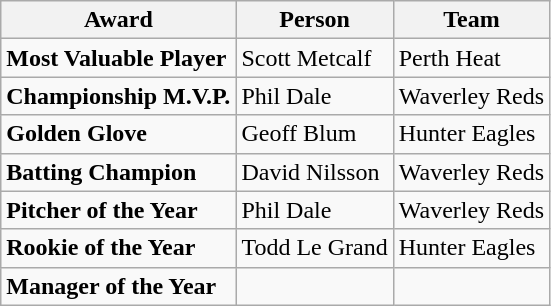<table class="wikitable">
<tr>
<th>Award</th>
<th>Person</th>
<th>Team</th>
</tr>
<tr>
<td><strong>Most Valuable Player</strong></td>
<td>Scott Metcalf</td>
<td>Perth Heat</td>
</tr>
<tr>
<td><strong>Championship M.V.P.</strong></td>
<td>Phil Dale</td>
<td>Waverley Reds</td>
</tr>
<tr>
<td><strong>Golden Glove</strong></td>
<td>Geoff Blum</td>
<td>Hunter Eagles</td>
</tr>
<tr>
<td><strong>Batting Champion</strong></td>
<td>David Nilsson</td>
<td>Waverley Reds</td>
</tr>
<tr>
<td><strong>Pitcher of the Year</strong></td>
<td>Phil Dale</td>
<td>Waverley Reds</td>
</tr>
<tr>
<td><strong>Rookie of the Year</strong></td>
<td>Todd Le Grand</td>
<td>Hunter Eagles</td>
</tr>
<tr>
<td><strong>Manager of the Year</strong></td>
<td></td>
<td></td>
</tr>
</table>
